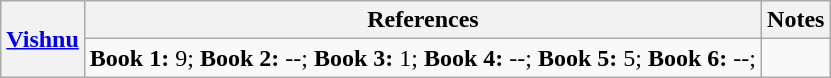<table class="wikitable">
<tr>
<th rowspan="2"><a href='#'>Vishnu</a></th>
<th>References</th>
<th>Notes</th>
</tr>
<tr>
<td><strong>Book 1:</strong> 9; <strong>Book 2:</strong> --; <strong>Book 3:</strong> 1; <strong>Book 4:</strong> --; <strong>Book 5:</strong> 5; <strong>Book 6:</strong> --;</td>
<td></td>
</tr>
</table>
